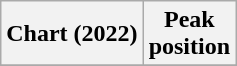<table class="wikitable sortable">
<tr>
<th>Chart (2022)</th>
<th>Peak<br>position</th>
</tr>
<tr>
</tr>
</table>
